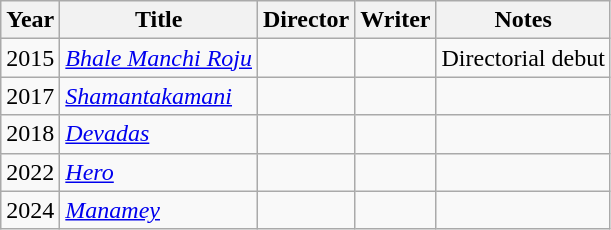<table class="wikitable sortable">
<tr>
<th>Year</th>
<th>Title</th>
<th>Director</th>
<th>Writer</th>
<th>Notes</th>
</tr>
<tr>
<td>2015</td>
<td><em><a href='#'>Bhale Manchi Roju</a></em></td>
<td></td>
<td></td>
<td>Directorial debut</td>
</tr>
<tr>
<td>2017</td>
<td><em><a href='#'>Shamantakamani</a></em></td>
<td></td>
<td></td>
<td></td>
</tr>
<tr>
<td>2018</td>
<td><em><a href='#'>Devadas</a></em></td>
<td></td>
<td></td>
<td></td>
</tr>
<tr>
<td>2022</td>
<td><em><a href='#'>Hero</a></em></td>
<td></td>
<td></td>
<td></td>
</tr>
<tr>
<td>2024</td>
<td><em><a href='#'>Manamey</a></em></td>
<td></td>
<td></td>
<td></td>
</tr>
</table>
